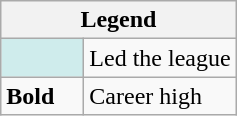<table class="wikitable">
<tr>
<th colspan="2">Legend</th>
</tr>
<tr>
<td style="background:#cfecec; width:3em;"></td>
<td>Led the league</td>
</tr>
<tr>
<td><strong>Bold</strong></td>
<td>Career high</td>
</tr>
</table>
